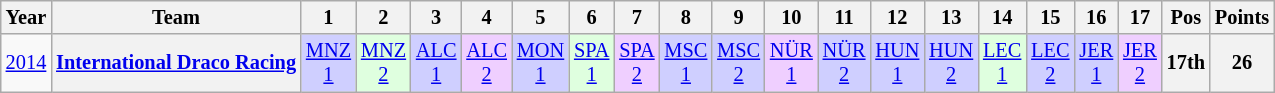<table class="wikitable" style="text-align:center; font-size:85%">
<tr>
<th>Year</th>
<th>Team</th>
<th>1</th>
<th>2</th>
<th>3</th>
<th>4</th>
<th>5</th>
<th>6</th>
<th>7</th>
<th>8</th>
<th>9</th>
<th>10</th>
<th>11</th>
<th>12</th>
<th>13</th>
<th>14</th>
<th>15</th>
<th>16</th>
<th>17</th>
<th>Pos</th>
<th>Points</th>
</tr>
<tr>
<td><a href='#'>2014</a></td>
<th nowrap><a href='#'>International Draco Racing</a></th>
<td style="background:#CFCFFF;"><a href='#'>MNZ<br>1</a><br></td>
<td style="background:#DFFFDF;"><a href='#'>MNZ<br>2</a><br></td>
<td style="background:#CFCFFF;"><a href='#'>ALC<br>1</a><br></td>
<td style="background:#EFCFFF;"><a href='#'>ALC<br>2</a><br></td>
<td style="background:#CFCFFF;"><a href='#'>MON<br>1</a><br></td>
<td style="background:#DFFFDF;"><a href='#'>SPA<br>1</a><br></td>
<td style="background:#EFCFFF;"><a href='#'>SPA<br>2</a><br></td>
<td style="background:#CFCFFF;"><a href='#'>MSC<br>1</a><br></td>
<td style="background:#CFCFFF;"><a href='#'>MSC<br>2</a><br></td>
<td style="background:#EFCFFF;"><a href='#'>NÜR<br>1</a><br></td>
<td style="background:#CFCFFF;"><a href='#'>NÜR<br>2</a><br></td>
<td style="background:#CFCFFF;"><a href='#'>HUN<br>1</a><br></td>
<td style="background:#CFCFFF;"><a href='#'>HUN<br>2</a><br></td>
<td style="background:#DFFFDF;"><a href='#'>LEC<br>1</a><br></td>
<td style="background:#CFCFFF;"><a href='#'>LEC<br>2</a><br></td>
<td style="background:#CFCFFF;"><a href='#'>JER<br>1</a><br></td>
<td style="background:#EFCFFF;"><a href='#'>JER<br>2</a><br></td>
<th>17th</th>
<th>26</th>
</tr>
</table>
